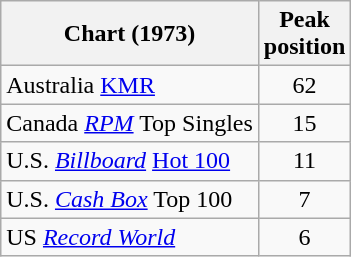<table class="wikitable sortable">
<tr>
<th align="left">Chart (1973)</th>
<th align="left">Peak<br>position</th>
</tr>
<tr>
<td align="left">Australia <a href='#'>KMR</a></td>
<td style="text-align:center;">62</td>
</tr>
<tr>
<td align="left">Canada <a href='#'><em>RPM</em></a> Top Singles</td>
<td style="text-align:center;">15</td>
</tr>
<tr>
<td align="left">U.S. <em><a href='#'>Billboard</a></em> <a href='#'>Hot 100</a></td>
<td style="text-align:center;">11</td>
</tr>
<tr>
<td align="left">U.S. <em><a href='#'>Cash Box</a></em> Top 100 </td>
<td style="text-align:center;">7</td>
</tr>
<tr>
<td align="left">US <em><a href='#'>Record World</a></em> </td>
<td style="text-align:center;">6</td>
</tr>
</table>
